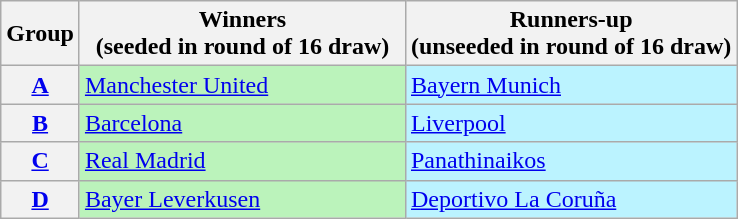<table class="wikitable" style="white-space:nowrap">
<tr>
<th>Group</th>
<th width=210>Winners<br>(seeded in round of 16 draw)</th>
<th width=210>Runners-up<br>(unseeded in round of 16 draw)</th>
</tr>
<tr>
<th><a href='#'>A</a></th>
<td bgcolor=#BBF3BB> <a href='#'>Manchester United</a></td>
<td bgcolor=#BBF3FF> <a href='#'>Bayern Munich</a></td>
</tr>
<tr>
<th><a href='#'>B</a></th>
<td bgcolor=#BBF3BB> <a href='#'>Barcelona</a></td>
<td bgcolor=#BBF3FF> <a href='#'>Liverpool</a></td>
</tr>
<tr>
<th><a href='#'>C</a></th>
<td bgcolor=#BBF3BB> <a href='#'>Real Madrid</a></td>
<td bgcolor=#BBF3FF> <a href='#'>Panathinaikos</a></td>
</tr>
<tr>
<th><a href='#'>D</a></th>
<td bgcolor=#BBF3BB> <a href='#'>Bayer Leverkusen</a></td>
<td bgcolor=#BBF3FF> <a href='#'>Deportivo La Coruña</a></td>
</tr>
</table>
